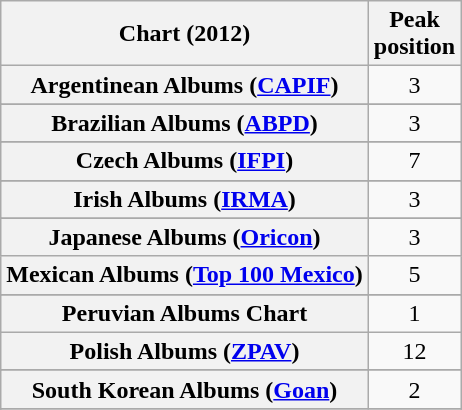<table class="wikitable plainrowheaders sortable" style="text-align:center">
<tr>
<th>Chart (2012)</th>
<th>Peak<br>position</th>
</tr>
<tr>
<th scope="row">Argentinean Albums (<a href='#'>CAPIF</a>)</th>
<td>3</td>
</tr>
<tr>
</tr>
<tr>
</tr>
<tr>
</tr>
<tr>
</tr>
<tr>
<th scope="row">Brazilian Albums (<a href='#'>ABPD</a>)</th>
<td>3</td>
</tr>
<tr>
</tr>
<tr>
<th scope="row">Czech Albums (<a href='#'>IFPI</a>)</th>
<td>7</td>
</tr>
<tr>
</tr>
<tr>
</tr>
<tr>
</tr>
<tr>
</tr>
<tr>
</tr>
<tr>
</tr>
<tr>
<th scope="row">Irish Albums (<a href='#'>IRMA</a>)</th>
<td style="text-align:center">3</td>
</tr>
<tr>
</tr>
<tr>
<th scope="row">Japanese Albums (<a href='#'>Oricon</a>)</th>
<td>3</td>
</tr>
<tr>
<th scope="row">Mexican Albums (<a href='#'>Top 100 Mexico</a>)</th>
<td>5</td>
</tr>
<tr>
</tr>
<tr>
</tr>
<tr>
<th scope="row">Peruvian Albums Chart</th>
<td>1</td>
</tr>
<tr>
<th scope="row">Polish Albums (<a href='#'>ZPAV</a>)</th>
<td>12</td>
</tr>
<tr>
</tr>
<tr>
</tr>
<tr>
<th scope="row">South Korean Albums (<a href='#'>Goan</a>)</th>
<td>2</td>
</tr>
<tr>
</tr>
<tr>
</tr>
<tr>
</tr>
<tr>
</tr>
<tr>
</tr>
<tr>
</tr>
<tr>
</tr>
</table>
